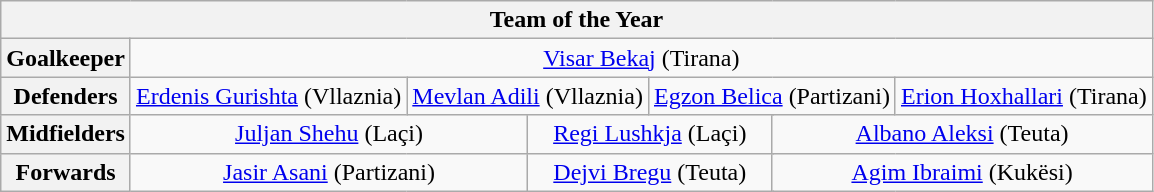<table class="wikitable" style="text-align:center">
<tr>
<th colspan="13">Team of the Year</th>
</tr>
<tr>
<th>Goalkeeper</th>
<td colspan="12"> <a href='#'>Visar Bekaj</a> (Tirana)</td>
</tr>
<tr>
<th>Defenders</th>
<td colspan="3"> <a href='#'>Erdenis Gurishta</a> (Vllaznia)</td>
<td colspan="3"> <a href='#'>Mevlan Adili</a> (Vllaznia)</td>
<td colspan="3"> <a href='#'>Egzon Belica</a> (Partizani)</td>
<td colspan="3"> <a href='#'>Erion Hoxhallari</a> (Tirana)</td>
</tr>
<tr>
<th>Midfielders</th>
<td colspan="4"> <a href='#'>Juljan Shehu</a> (Laçi)</td>
<td colspan="4"> <a href='#'>Regi Lushkja</a> (Laçi)</td>
<td colspan="4"> <a href='#'>Albano Aleksi</a> (Teuta)</td>
</tr>
<tr>
<th>Forwards</th>
<td colspan="4"> <a href='#'>Jasir Asani</a> (Partizani)</td>
<td colspan="4"> <a href='#'>Dejvi Bregu</a> (Teuta)</td>
<td colspan="4"> <a href='#'>Agim Ibraimi</a> (Kukësi)</td>
</tr>
</table>
